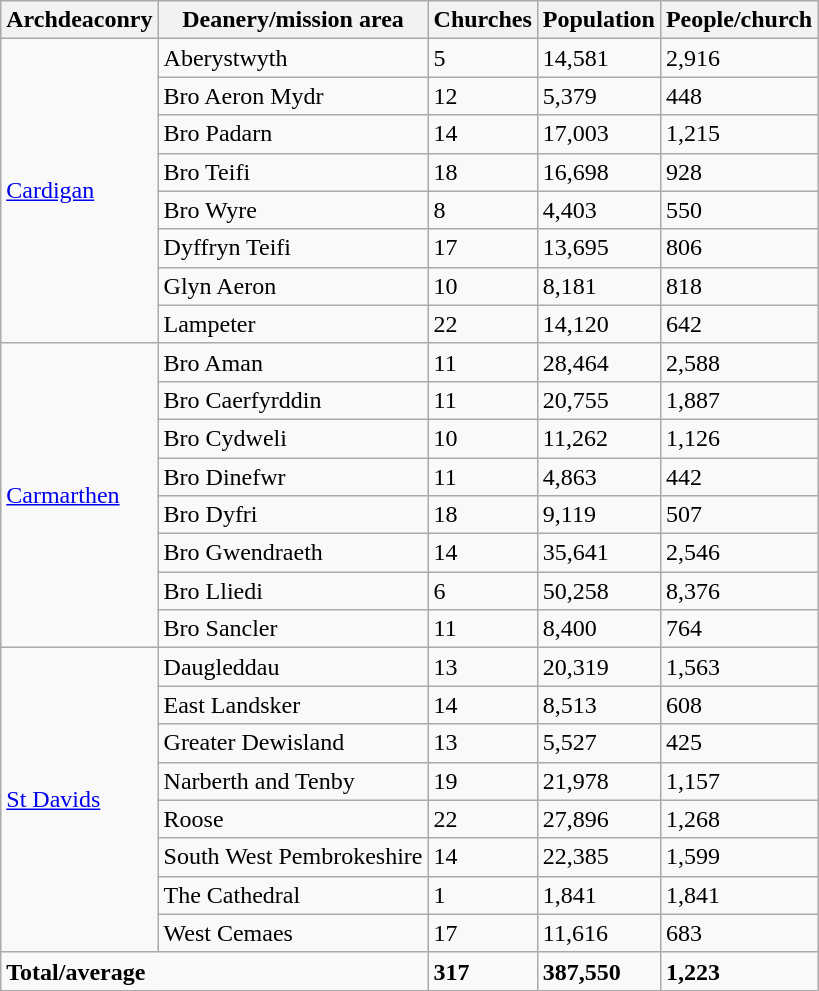<table class="wikitable">
<tr>
<th>Archdeaconry</th>
<th>Deanery/mission area</th>
<th>Churches</th>
<th>Population</th>
<th>People/church</th>
</tr>
<tr>
<td rowspan="8"><a href='#'>Cardigan</a></td>
<td>Aberystwyth</td>
<td>5</td>
<td>14,581</td>
<td>2,916</td>
</tr>
<tr>
<td>Bro Aeron Mydr</td>
<td>12</td>
<td>5,379</td>
<td>448</td>
</tr>
<tr>
<td>Bro Padarn</td>
<td>14</td>
<td>17,003</td>
<td>1,215</td>
</tr>
<tr>
<td>Bro Teifi</td>
<td>18</td>
<td>16,698</td>
<td>928</td>
</tr>
<tr>
<td>Bro Wyre</td>
<td>8</td>
<td>4,403</td>
<td>550</td>
</tr>
<tr>
<td>Dyffryn Teifi</td>
<td>17</td>
<td>13,695</td>
<td>806</td>
</tr>
<tr>
<td>Glyn Aeron</td>
<td>10</td>
<td>8,181</td>
<td>818</td>
</tr>
<tr>
<td>Lampeter</td>
<td>22</td>
<td>14,120</td>
<td>642</td>
</tr>
<tr>
<td rowspan="8"><a href='#'>Carmarthen</a></td>
<td>Bro Aman</td>
<td>11</td>
<td>28,464</td>
<td>2,588</td>
</tr>
<tr>
<td>Bro Caerfyrddin</td>
<td>11</td>
<td>20,755</td>
<td>1,887</td>
</tr>
<tr>
<td>Bro Cydweli</td>
<td>10</td>
<td>11,262</td>
<td>1,126</td>
</tr>
<tr>
<td>Bro Dinefwr</td>
<td>11</td>
<td>4,863</td>
<td>442</td>
</tr>
<tr>
<td>Bro Dyfri</td>
<td>18</td>
<td>9,119</td>
<td>507</td>
</tr>
<tr>
<td>Bro Gwendraeth</td>
<td>14</td>
<td>35,641</td>
<td>2,546</td>
</tr>
<tr>
<td>Bro Lliedi</td>
<td>6</td>
<td>50,258</td>
<td>8,376</td>
</tr>
<tr>
<td>Bro Sancler</td>
<td>11</td>
<td>8,400</td>
<td>764</td>
</tr>
<tr>
<td rowspan="8"><a href='#'>St Davids</a></td>
<td>Daugleddau</td>
<td>13</td>
<td>20,319</td>
<td>1,563</td>
</tr>
<tr>
<td>East Landsker</td>
<td>14</td>
<td>8,513</td>
<td>608</td>
</tr>
<tr>
<td>Greater Dewisland</td>
<td>13</td>
<td>5,527</td>
<td>425</td>
</tr>
<tr>
<td>Narberth and Tenby</td>
<td>19</td>
<td>21,978</td>
<td>1,157</td>
</tr>
<tr>
<td>Roose</td>
<td>22</td>
<td>27,896</td>
<td>1,268</td>
</tr>
<tr>
<td>South West Pembrokeshire</td>
<td>14</td>
<td>22,385</td>
<td>1,599</td>
</tr>
<tr>
<td>The Cathedral</td>
<td>1</td>
<td>1,841</td>
<td>1,841</td>
</tr>
<tr>
<td>West Cemaes</td>
<td>17</td>
<td>11,616</td>
<td>683</td>
</tr>
<tr>
<td colspan="2"><strong>Total/average</strong></td>
<td><strong>317</strong></td>
<td><strong>387,550</strong></td>
<td><strong>1,223</strong></td>
</tr>
</table>
